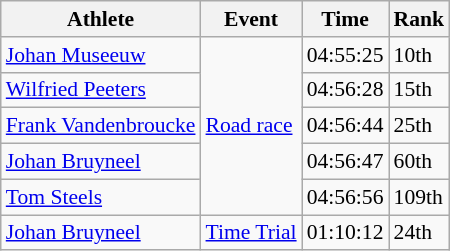<table class=wikitable style="font-size:90%">
<tr>
<th>Athlete</th>
<th>Event</th>
<th>Time</th>
<th>Rank</th>
</tr>
<tr>
<td><a href='#'>Johan Museeuw</a></td>
<td rowspan=5><a href='#'>Road race</a></td>
<td>04:55:25</td>
<td>10th</td>
</tr>
<tr>
<td><a href='#'>Wilfried Peeters</a></td>
<td>04:56:28</td>
<td>15th</td>
</tr>
<tr>
<td><a href='#'>Frank Vandenbroucke</a></td>
<td>04:56:44</td>
<td>25th</td>
</tr>
<tr>
<td><a href='#'>Johan Bruyneel</a></td>
<td>04:56:47</td>
<td>60th</td>
</tr>
<tr>
<td><a href='#'>Tom Steels</a></td>
<td>04:56:56</td>
<td>109th</td>
</tr>
<tr>
<td><a href='#'>Johan Bruyneel</a></td>
<td><a href='#'>Time Trial</a></td>
<td>01:10:12</td>
<td>24th</td>
</tr>
</table>
